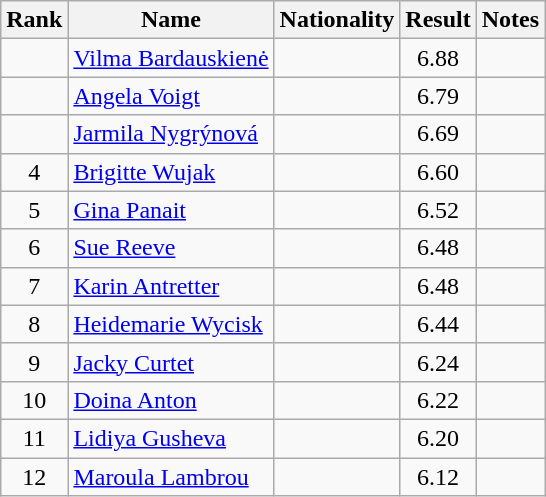<table class="wikitable sortable" style="text-align:center">
<tr>
<th>Rank</th>
<th>Name</th>
<th>Nationality</th>
<th>Result</th>
<th>Notes</th>
</tr>
<tr>
<td></td>
<td align=left><a href='#'>Vilma Bardauskienė</a></td>
<td align=left></td>
<td>6.88</td>
<td></td>
</tr>
<tr>
<td></td>
<td align=left><a href='#'>Angela Voigt</a></td>
<td align=left></td>
<td>6.79</td>
<td></td>
</tr>
<tr>
<td></td>
<td align=left><a href='#'>Jarmila Nygrýnová</a></td>
<td align=left></td>
<td>6.69</td>
<td></td>
</tr>
<tr>
<td>4</td>
<td align=left><a href='#'>Brigitte Wujak</a></td>
<td align=left></td>
<td>6.60</td>
<td></td>
</tr>
<tr>
<td>5</td>
<td align=left><a href='#'>Gina Panait</a></td>
<td align=left></td>
<td>6.52</td>
<td></td>
</tr>
<tr>
<td>6</td>
<td align=left><a href='#'>Sue Reeve</a></td>
<td align=left></td>
<td>6.48</td>
<td></td>
</tr>
<tr>
<td>7</td>
<td align=left><a href='#'>Karin Antretter</a></td>
<td align=left></td>
<td>6.48</td>
<td></td>
</tr>
<tr>
<td>8</td>
<td align=left><a href='#'>Heidemarie Wycisk</a></td>
<td align=left></td>
<td>6.44</td>
<td></td>
</tr>
<tr>
<td>9</td>
<td align=left><a href='#'>Jacky Curtet</a></td>
<td align=left></td>
<td>6.24</td>
<td></td>
</tr>
<tr>
<td>10</td>
<td align=left><a href='#'>Doina Anton</a></td>
<td align=left></td>
<td>6.22</td>
<td></td>
</tr>
<tr>
<td>11</td>
<td align=left><a href='#'>Lidiya Gusheva</a></td>
<td align=left></td>
<td>6.20</td>
<td></td>
</tr>
<tr>
<td>12</td>
<td align=left><a href='#'>Maroula Lambrou</a></td>
<td align=left></td>
<td>6.12</td>
<td></td>
</tr>
</table>
